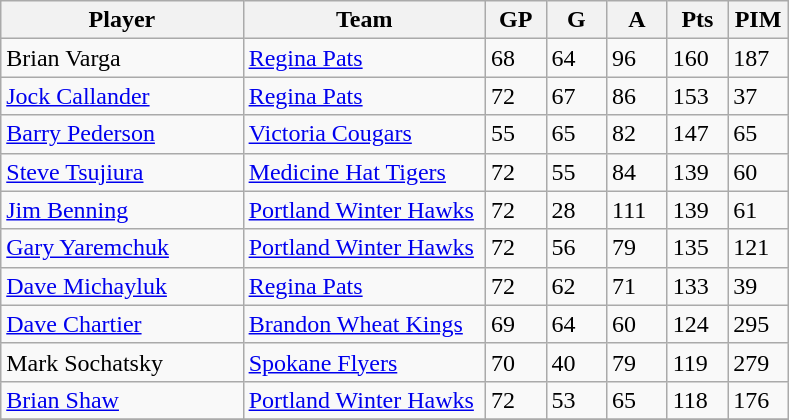<table class="wikitable">
<tr>
<th width="30%">Player</th>
<th width="30%">Team</th>
<th width="7.5%">GP</th>
<th width="7.5%">G</th>
<th width="7.5%">A</th>
<th width="7.5%">Pts</th>
<th width="7.5%">PIM</th>
</tr>
<tr>
<td>Brian Varga</td>
<td><a href='#'>Regina Pats</a></td>
<td>68</td>
<td>64</td>
<td>96</td>
<td>160</td>
<td>187</td>
</tr>
<tr>
<td><a href='#'>Jock Callander</a></td>
<td><a href='#'>Regina Pats</a></td>
<td>72</td>
<td>67</td>
<td>86</td>
<td>153</td>
<td>37</td>
</tr>
<tr>
<td><a href='#'>Barry Pederson</a></td>
<td><a href='#'>Victoria Cougars</a></td>
<td>55</td>
<td>65</td>
<td>82</td>
<td>147</td>
<td>65</td>
</tr>
<tr>
<td><a href='#'>Steve Tsujiura</a></td>
<td><a href='#'>Medicine Hat Tigers</a></td>
<td>72</td>
<td>55</td>
<td>84</td>
<td>139</td>
<td>60</td>
</tr>
<tr>
<td><a href='#'>Jim Benning</a></td>
<td><a href='#'>Portland Winter Hawks</a></td>
<td>72</td>
<td>28</td>
<td>111</td>
<td>139</td>
<td>61</td>
</tr>
<tr>
<td><a href='#'>Gary Yaremchuk</a></td>
<td><a href='#'>Portland Winter Hawks</a></td>
<td>72</td>
<td>56</td>
<td>79</td>
<td>135</td>
<td>121</td>
</tr>
<tr>
<td><a href='#'>Dave Michayluk</a></td>
<td><a href='#'>Regina Pats</a></td>
<td>72</td>
<td>62</td>
<td>71</td>
<td>133</td>
<td>39</td>
</tr>
<tr>
<td><a href='#'>Dave Chartier</a></td>
<td><a href='#'>Brandon Wheat Kings</a></td>
<td>69</td>
<td>64</td>
<td>60</td>
<td>124</td>
<td>295</td>
</tr>
<tr>
<td>Mark Sochatsky</td>
<td><a href='#'>Spokane Flyers</a></td>
<td>70</td>
<td>40</td>
<td>79</td>
<td>119</td>
<td>279</td>
</tr>
<tr>
<td><a href='#'>Brian Shaw</a></td>
<td><a href='#'>Portland Winter Hawks</a></td>
<td>72</td>
<td>53</td>
<td>65</td>
<td>118</td>
<td>176</td>
</tr>
<tr>
</tr>
</table>
